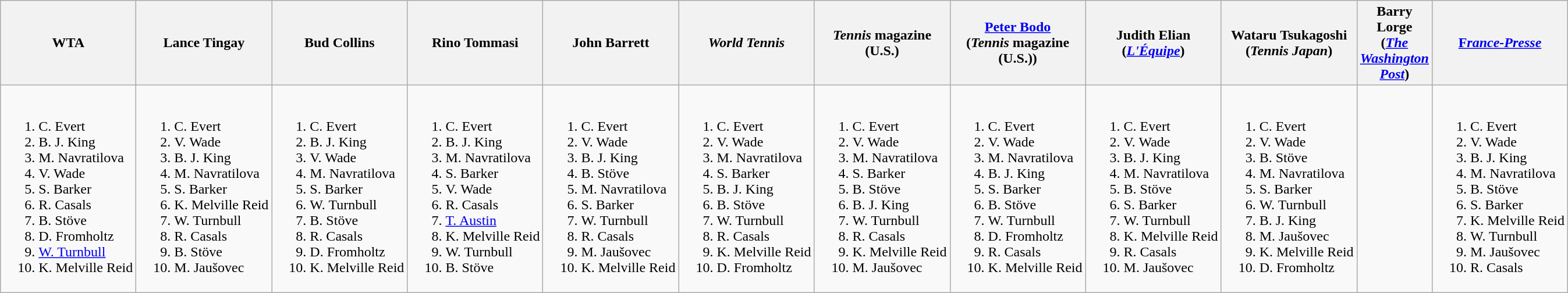<table class="wikitable">
<tr>
<th>WTA</th>
<th>Lance Tingay</th>
<th>Bud Collins</th>
<th>Rino Tommasi</th>
<th>John Barrett</th>
<th><em>World Tennis</em></th>
<th><em>Tennis</em> magazine<br>(U.S.)</th>
<th><a href='#'>Peter Bodo</a><br>(<em>Tennis</em> magazine<br>(U.S.))</th>
<th>Judith Elian<br>(<em><a href='#'>L'Équipe</a></em>)</th>
<th>Wataru Tsukagoshi<br>(<em>Tennis Japan</em>)</th>
<th>Barry Lorge<br>(<em><a href='#'>The Washington Post</a></em>)</th>
<th><a href='#'>F<em>rance-Presse</em></a><em></em></th>
</tr>
<tr style="vertical-align: top;">
<td style="white-space: nowrap;"><br><ol><li> C. Evert</li><li> B. J. King</li><li> M. Navratilova</li><li> V. Wade</li><li> S. Barker</li><li> R. Casals</li><li> B. Stöve</li><li> D. Fromholtz</li><li> <a href='#'>W. Turnbull</a></li><li> K. Melville Reid</li></ol></td>
<td style="white-space: nowrap;"><br><ol><li> C. Evert</li><li> V. Wade</li><li> B. J. King</li><li> M. Navratilova</li><li> S. Barker</li><li> K. Melville Reid</li><li> W. Turnbull</li><li> R. Casals</li><li> B. Stöve</li><li> M. Jaušovec</li></ol></td>
<td style="white-space: nowrap;"><br><ol><li> C. Evert</li><li> B. J. King</li><li> V. Wade</li><li> M. Navratilova</li><li> S. Barker</li><li> W. Turnbull</li><li> B. Stöve</li><li> R. Casals</li><li> D. Fromholtz</li><li> K. Melville Reid</li></ol></td>
<td style="white-space: nowrap;"><br><ol><li> C. Evert</li><li> B. J. King</li><li> M. Navratilova</li><li> S. Barker</li><li> V. Wade</li><li> R. Casals</li><li> <a href='#'>T. Austin</a></li><li> K. Melville Reid</li><li> W. Turnbull</li><li> B. Stöve</li></ol></td>
<td style="white-space: nowrap;"><br><ol><li> C. Evert</li><li> V. Wade</li><li> B. J. King</li><li> B. Stöve</li><li> M. Navratilova</li><li> S. Barker</li><li> W. Turnbull</li><li> R. Casals</li><li> M. Jaušovec</li><li> K. Melville Reid</li></ol></td>
<td style="white-space: nowrap;"><br><ol><li> C. Evert</li><li> V. Wade</li><li> M. Navratilova</li><li> S. Barker</li><li> B. J. King</li><li> B. Stöve</li><li> W. Turnbull</li><li> R. Casals</li><li> K. Melville Reid</li><li> D. Fromholtz</li></ol></td>
<td style="white-space: nowrap;"><br><ol><li> C. Evert</li><li> V. Wade</li><li> M. Navratilova</li><li> S. Barker</li><li> B. Stöve</li><li> B. J. King</li><li> W. Turnbull</li><li> R. Casals</li><li> K. Melville Reid</li><li> M. Jaušovec</li></ol></td>
<td style="white-space: nowrap;"><br><ol><li> C. Evert</li><li> V. Wade</li><li> M. Navratilova</li><li> B. J. King</li><li> S. Barker</li><li> B. Stöve</li><li> W. Turnbull</li><li> D. Fromholtz</li><li> R. Casals</li><li> K. Melville Reid</li></ol></td>
<td style="white-space: nowrap;"><br><ol><li> C. Evert</li><li> V. Wade</li><li> B. J. King</li><li> M. Navratilova</li><li> B. Stöve</li><li> S. Barker</li><li> W. Turnbull</li><li> K. Melville Reid</li><li> R. Casals</li><li> M. Jaušovec</li></ol></td>
<td style="white-space: nowrap;"><br><ol><li> C. Evert</li><li> V. Wade</li><li> B. Stöve</li><li> M. Navratilova</li><li> S. Barker</li><li> W. Turnbull</li><li> B. J. King</li><li> M. Jaušovec</li><li> K. Melville Reid</li><li> D. Fromholtz</li></ol></td>
<td></td>
<td style="white-space: nowrap;"><br><ol><li> C. Evert</li><li> V. Wade</li><li> B. J. King</li><li> M. Navratilova</li><li> B. Stöve</li><li> S. Barker</li><li> K. Melville Reid</li><li> W. Turnbull</li><li> M. Jaušovec</li><li> R. Casals</li></ol></td>
</tr>
</table>
